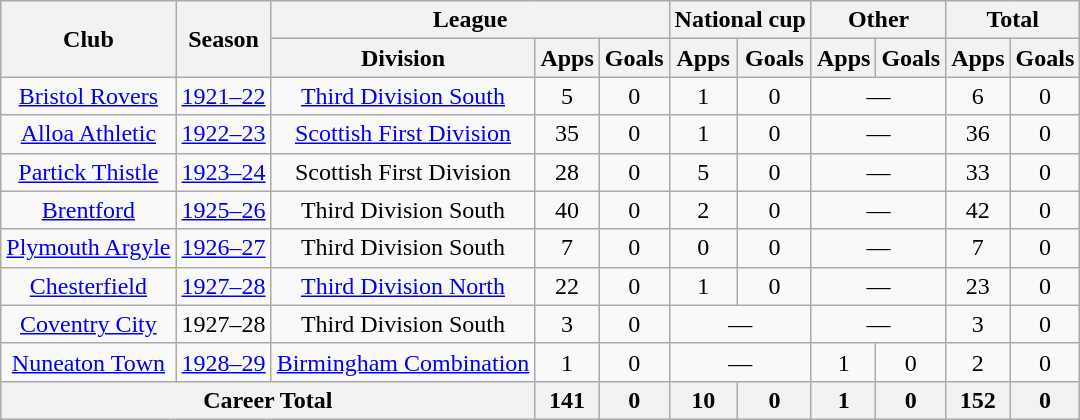<table class="wikitable" style="text-align: center;">
<tr>
<th rowspan="2">Club</th>
<th rowspan="2">Season</th>
<th colspan="3">League</th>
<th colspan="2">National cup</th>
<th colspan="2">Other</th>
<th colspan="2">Total</th>
</tr>
<tr>
<th>Division</th>
<th>Apps</th>
<th>Goals</th>
<th>Apps</th>
<th>Goals</th>
<th>Apps</th>
<th>Goals</th>
<th>Apps</th>
<th>Goals</th>
</tr>
<tr>
<td><a href='#'>Bristol Rovers</a></td>
<td><a href='#'>1921–22</a></td>
<td><a href='#'>Third Division South</a></td>
<td>5</td>
<td>0</td>
<td>1</td>
<td>0</td>
<td colspan="2">—</td>
<td>6</td>
<td>0</td>
</tr>
<tr>
<td><a href='#'>Alloa Athletic</a></td>
<td><a href='#'>1922–23</a></td>
<td><a href='#'>Scottish First Division</a></td>
<td>35</td>
<td>0</td>
<td>1</td>
<td>0</td>
<td colspan="2">—</td>
<td>36</td>
<td>0</td>
</tr>
<tr>
<td><a href='#'>Partick Thistle</a></td>
<td><a href='#'>1923–24</a></td>
<td>Scottish First Division</td>
<td>28</td>
<td>0</td>
<td>5</td>
<td>0</td>
<td colspan="2">—</td>
<td>33</td>
<td>0</td>
</tr>
<tr>
<td><a href='#'>Brentford</a></td>
<td><a href='#'>1925–26</a></td>
<td>Third Division South</td>
<td>40</td>
<td>0</td>
<td>2</td>
<td>0</td>
<td colspan="2">—</td>
<td>42</td>
<td>0</td>
</tr>
<tr>
<td><a href='#'>Plymouth Argyle</a></td>
<td><a href='#'>1926–27</a></td>
<td>Third Division South</td>
<td>7</td>
<td>0</td>
<td>0</td>
<td>0</td>
<td colspan="2">—</td>
<td>7</td>
<td>0</td>
</tr>
<tr>
<td><a href='#'>Chesterfield</a></td>
<td><a href='#'>1927–28</a></td>
<td><a href='#'>Third Division North</a></td>
<td>22</td>
<td>0</td>
<td>1</td>
<td>0</td>
<td colspan="2">—</td>
<td>23</td>
<td>0</td>
</tr>
<tr>
<td><a href='#'>Coventry City</a></td>
<td>1927–28</td>
<td>Third Division South</td>
<td>3</td>
<td>0</td>
<td colspan="2">—</td>
<td colspan="2">—</td>
<td>3</td>
<td>0</td>
</tr>
<tr>
<td><a href='#'>Nuneaton Town</a></td>
<td><a href='#'>1928–29</a></td>
<td><a href='#'>Birmingham Combination</a></td>
<td>1</td>
<td>0</td>
<td colspan="2">—</td>
<td>1</td>
<td>0</td>
<td>2</td>
<td>0</td>
</tr>
<tr>
<th colspan="3">Career Total</th>
<th>141</th>
<th>0</th>
<th>10</th>
<th>0</th>
<th>1</th>
<th>0</th>
<th>152</th>
<th>0</th>
</tr>
</table>
